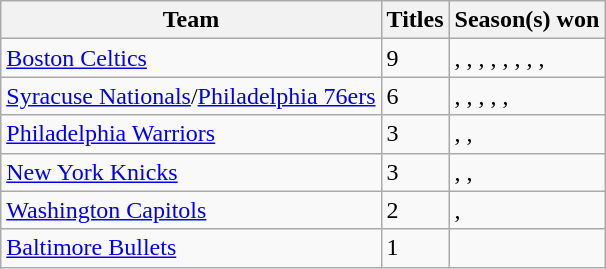<table class="wikitable sortable">
<tr>
<th>Team</th>
<th>Titles</th>
<th>Season(s) won</th>
</tr>
<tr>
<td><a href='#'>Boston Celtics</a></td>
<td>9</td>
<td>, , , , , , , , </td>
</tr>
<tr>
<td><a href='#'>Syracuse Nationals</a>/<a href='#'>Philadelphia 76ers</a></td>
<td>6</td>
<td>, , , , , </td>
</tr>
<tr>
<td><a href='#'>Philadelphia Warriors</a> </td>
<td>3</td>
<td>, , </td>
</tr>
<tr>
<td><a href='#'>New York Knicks</a></td>
<td>3</td>
<td>, , </td>
</tr>
<tr>
<td><a href='#'>Washington Capitols</a></td>
<td>2</td>
<td>, </td>
</tr>
<tr>
<td><a href='#'>Baltimore Bullets</a> </td>
<td>1</td>
<td></td>
</tr>
</table>
